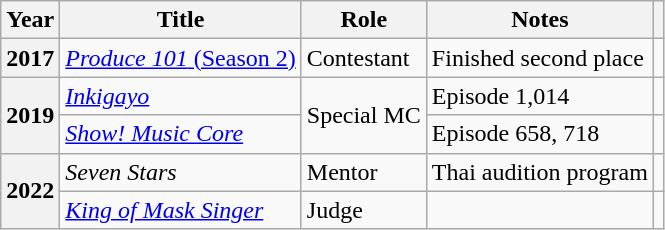<table class="wikitable plainrowheaders">
<tr>
<th scope="col">Year</th>
<th scope="col">Title</th>
<th scope="col">Role</th>
<th scope="col">Notes</th>
<th scope="col" class="unsortable"></th>
</tr>
<tr>
<th scope="row">2017</th>
<td><a href='#'><em>Produce 101</em> (Season 2)</a></td>
<td>Contestant</td>
<td>Finished second place</td>
<td style="text-align:center"></td>
</tr>
<tr>
<th scope="row" rowspan="2">2019</th>
<td><em><a href='#'>Inkigayo</a></em></td>
<td rowspan="2">Special MC</td>
<td>Episode 1,014</td>
<td style="text-align:center"></td>
</tr>
<tr>
<td><em><a href='#'>Show! Music Core</a></em></td>
<td>Episode 658, 718</td>
<td style="text-align:center"></td>
</tr>
<tr>
<th scope="row"rowspan="2">2022</th>
<td><em>Seven Stars</em></td>
<td>Mentor</td>
<td>Thai audition program</td>
<td style="text-align:center"></td>
</tr>
<tr>
<td><em><a href='#'>King of Mask Singer</a></em></td>
<td>Judge</td>
<td></td>
<td style="text-align:center"></td>
</tr>
</table>
